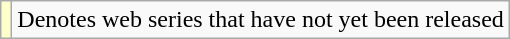<table class="wikitable">
<tr>
<td style="background:#ffc;"></td>
<td>Denotes web series that have not yet been released</td>
</tr>
</table>
